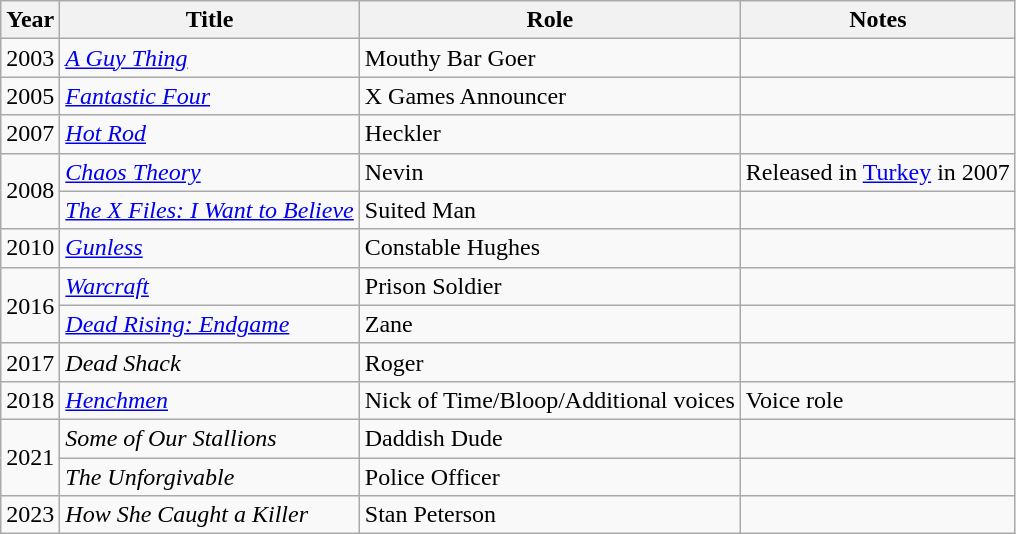<table class="wikitable sortable">
<tr>
<th>Year</th>
<th>Title</th>
<th>Role</th>
<th>Notes</th>
</tr>
<tr>
<td>2003</td>
<td><em><a href='#'>A Guy Thing</a></em></td>
<td>Mouthy Bar Goer</td>
<td></td>
</tr>
<tr>
<td>2005</td>
<td><em><a href='#'>Fantastic Four</a></em></td>
<td>X Games Announcer</td>
<td></td>
</tr>
<tr>
<td>2007</td>
<td><em><a href='#'>Hot Rod</a></em></td>
<td>Heckler</td>
<td></td>
</tr>
<tr>
<td rowspan="2">2008</td>
<td><em><a href='#'>Chaos Theory</a></em></td>
<td>Nevin</td>
<td>Released in <a href='#'>Turkey</a> in 2007</td>
</tr>
<tr>
<td><em><a href='#'>The X Files: I Want to Believe</a></em></td>
<td>Suited Man</td>
<td></td>
</tr>
<tr>
<td>2010</td>
<td><em><a href='#'>Gunless</a></em></td>
<td>Constable Hughes</td>
<td></td>
</tr>
<tr>
<td rowspan="2">2016</td>
<td><em><a href='#'>Warcraft</a></em></td>
<td>Prison Soldier</td>
<td></td>
</tr>
<tr>
<td><em><a href='#'>Dead Rising: Endgame</a></em></td>
<td>Zane</td>
<td></td>
</tr>
<tr>
<td>2017</td>
<td><em>Dead Shack</em></td>
<td>Roger</td>
<td></td>
</tr>
<tr>
<td>2018</td>
<td><em><a href='#'>Henchmen</a></em></td>
<td>Nick of Time/Bloop/Additional voices</td>
<td>Voice role</td>
</tr>
<tr>
<td rowspan="2">2021</td>
<td><em>Some of Our Stallions</em></td>
<td>Daddish Dude</td>
<td></td>
</tr>
<tr>
<td><em>The Unforgivable</em></td>
<td>Police Officer</td>
<td></td>
</tr>
<tr>
<td>2023</td>
<td><em>How She Caught a Killer</em></td>
<td>Stan Peterson</td>
<td></td>
</tr>
</table>
